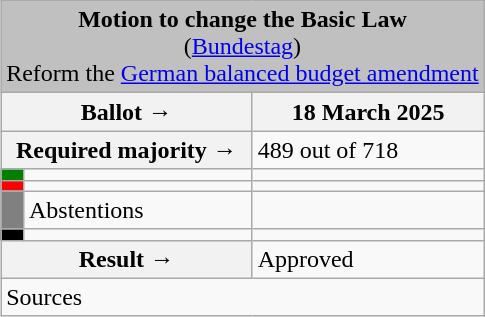<table class="wikitable" style="text-align:left; float:right">
<tr>
<td colspan="4" bgcolor="#C0C0C0" align="center"><strong>Motion to change the Basic Law</strong> <br> (<a href='#'>Bundestag</a>) <br>Reform the <a href='#'>German balanced budget amendment</a></td>
</tr>
<tr>
<th colspan="2" style="width:52%;">Ballot →</th>
<th>18 March 2025</th>
</tr>
<tr>
<th colspan="2">Required majority →</th>
<td>489 out of 718</td>
</tr>
<tr>
<th style="background:green;"></th>
<td style="text-align:left;"></td>
<td></td>
</tr>
<tr>
<th style="width:1px; background:red;"></th>
<td style="text-align:left;"></td>
<td></td>
</tr>
<tr>
<th style="background:gray;"></th>
<td style="text-align:left;">Abstentions</td>
<td></td>
</tr>
<tr>
<th style="background:black;"></th>
<td style="text-align:left;"></td>
<td></td>
</tr>
<tr>
<th colspan="2">Result →</th>
<td>Approved </td>
</tr>
<tr>
<td colspan="3">Sources</td>
</tr>
</table>
